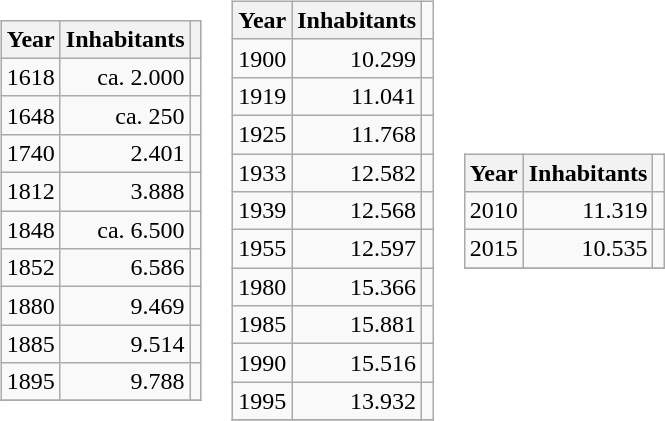<table class="toptextcells">
<tr>
<td><br><table class="wikitable">
<tr class="hintergrundfarbe5">
<th>Year</th>
<th>Inhabitants</th>
<th></th>
</tr>
<tr>
<td>1618</td>
<td style="text-align:right">ca. 2.000</td>
<td></td>
</tr>
<tr>
<td>1648</td>
<td style="text-align:right">ca. 250</td>
<td></td>
</tr>
<tr>
<td>1740</td>
<td style="text-align:right">2.401</td>
<td></td>
</tr>
<tr>
<td>1812</td>
<td style="text-align:right">3.888</td>
<td></td>
</tr>
<tr>
<td>1848</td>
<td style="text-align:right">ca. 6.500</td>
<td></td>
</tr>
<tr>
<td>1852</td>
<td style="text-align:right">6.586</td>
<td></td>
</tr>
<tr>
<td>1880</td>
<td style="text-align:right">9.469</td>
<td></td>
</tr>
<tr>
<td>1885</td>
<td style="text-align:right">9.514</td>
<td></td>
</tr>
<tr>
<td>1895</td>
<td style="text-align:right">9.788</td>
<td></td>
</tr>
<tr>
</tr>
</table>
</td>
<td><br><table class="wikitable">
<tr class="hintergrundfarbe5">
<th>Year</th>
<th>Inhabitants</th>
</tr>
<tr>
<td>1900</td>
<td style="text-align:right">10.299</td>
<td></td>
</tr>
<tr>
<td>1919</td>
<td style="text-align:right">11.041</td>
<td></td>
</tr>
<tr>
<td>1925</td>
<td style="text-align:right">11.768</td>
<td></td>
</tr>
<tr>
<td>1933</td>
<td style="text-align:right">12.582</td>
<td></td>
</tr>
<tr>
<td>1939</td>
<td style="text-align:right">12.568</td>
<td></td>
</tr>
<tr>
<td>1955</td>
<td style="text-align:right">12.597</td>
<td></td>
</tr>
<tr>
<td>1980</td>
<td style="text-align:right">15.366</td>
<td></td>
</tr>
<tr>
<td>1985</td>
<td style="text-align:right">15.881</td>
<td></td>
</tr>
<tr>
<td>1990</td>
<td style="text-align:right">15.516</td>
<td></td>
</tr>
<tr>
<td>1995</td>
<td style="text-align:right">13.932</td>
<td></td>
</tr>
<tr>
</tr>
</table>
</td>
<td><br><table class="wikitable">
<tr class="hintergrundfarbe5">
<th>Year</th>
<th>Inhabitants</th>
</tr>
<tr>
<td>2010</td>
<td style="text-align:right">11.319</td>
<td></td>
</tr>
<tr>
<td>2015</td>
<td style="text-align:right">10.535</td>
<td></td>
</tr>
<tr>
</tr>
</table>
</td>
</tr>
</table>
